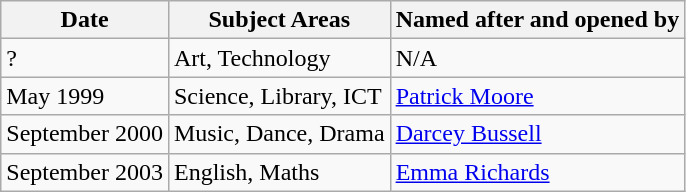<table class="wikitable" border="1">
<tr>
<th>Date</th>
<th>Subject Areas</th>
<th>Named after and opened by</th>
</tr>
<tr>
<td>?</td>
<td>Art, Technology</td>
<td>N/A</td>
</tr>
<tr>
<td>May 1999</td>
<td>Science, Library, ICT</td>
<td><a href='#'>Patrick Moore</a></td>
</tr>
<tr>
<td>September 2000</td>
<td>Music, Dance, Drama</td>
<td><a href='#'>Darcey Bussell</a></td>
</tr>
<tr>
<td>September 2003</td>
<td>English, Maths</td>
<td><a href='#'>Emma Richards</a></td>
</tr>
</table>
